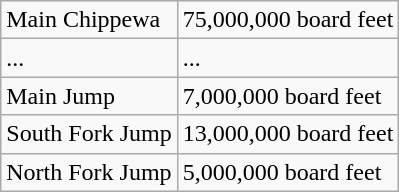<table class="wikitable">
<tr>
<td>Main Chippewa</td>
<td>75,000,000 board feet</td>
</tr>
<tr>
<td>...</td>
<td>...</td>
</tr>
<tr>
<td>Main Jump</td>
<td>7,000,000 board feet</td>
</tr>
<tr>
<td>South Fork Jump</td>
<td>13,000,000 board feet</td>
</tr>
<tr>
<td>North Fork Jump</td>
<td>5,000,000 board feet</td>
</tr>
</table>
